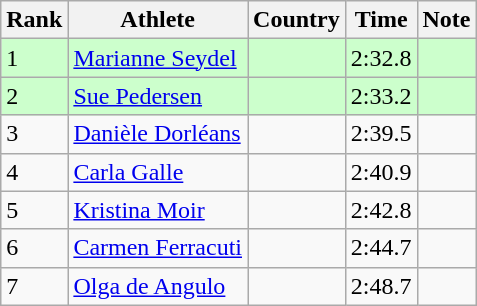<table class="wikitable sortable">
<tr>
<th>Rank</th>
<th>Athlete</th>
<th>Country</th>
<th>Time</th>
<th>Note</th>
</tr>
<tr bgcolor=#CCFFCC>
<td>1</td>
<td><a href='#'>Marianne Seydel</a></td>
<td></td>
<td>2:32.8</td>
<td></td>
</tr>
<tr bgcolor=#CCFFCC>
<td>2</td>
<td><a href='#'>Sue Pedersen</a></td>
<td></td>
<td>2:33.2</td>
<td></td>
</tr>
<tr>
<td>3</td>
<td><a href='#'>Danièle Dorléans</a></td>
<td></td>
<td>2:39.5</td>
<td></td>
</tr>
<tr>
<td>4</td>
<td><a href='#'>Carla Galle</a></td>
<td></td>
<td>2:40.9</td>
<td></td>
</tr>
<tr>
<td>5</td>
<td><a href='#'>Kristina Moir</a></td>
<td></td>
<td>2:42.8</td>
<td></td>
</tr>
<tr>
<td>6</td>
<td><a href='#'>Carmen Ferracuti</a></td>
<td></td>
<td>2:44.7</td>
<td></td>
</tr>
<tr>
<td>7</td>
<td><a href='#'>Olga de Angulo</a></td>
<td></td>
<td>2:48.7</td>
<td></td>
</tr>
</table>
